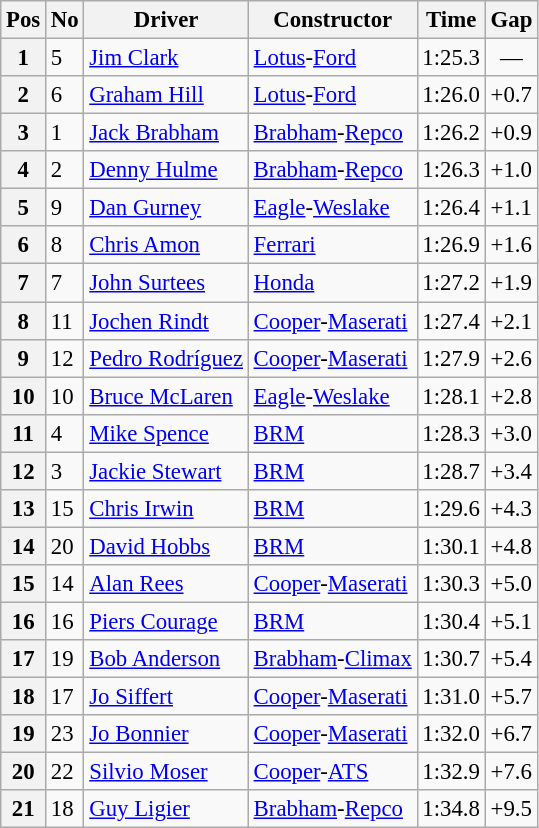<table class="wikitable sortable" style="font-size: 95%">
<tr>
<th>Pos</th>
<th>No</th>
<th>Driver</th>
<th>Constructor</th>
<th>Time</th>
<th>Gap</th>
</tr>
<tr>
<th>1</th>
<td>5</td>
<td> <a href='#'>Jim Clark</a></td>
<td><a href='#'>Lotus</a>-<a href='#'>Ford</a></td>
<td>1:25.3</td>
<td align="center">—</td>
</tr>
<tr>
<th>2</th>
<td>6</td>
<td> <a href='#'>Graham Hill</a></td>
<td><a href='#'>Lotus</a>-<a href='#'>Ford</a></td>
<td>1:26.0</td>
<td>+0.7</td>
</tr>
<tr>
<th>3</th>
<td>1</td>
<td> <a href='#'>Jack Brabham</a></td>
<td><a href='#'>Brabham</a>-<a href='#'>Repco</a></td>
<td>1:26.2</td>
<td>+0.9</td>
</tr>
<tr>
<th>4</th>
<td>2</td>
<td> <a href='#'>Denny Hulme</a></td>
<td><a href='#'>Brabham</a>-<a href='#'>Repco</a></td>
<td>1:26.3</td>
<td>+1.0</td>
</tr>
<tr>
<th>5</th>
<td>9</td>
<td> <a href='#'>Dan Gurney</a></td>
<td><a href='#'>Eagle</a>-<a href='#'>Weslake</a></td>
<td>1:26.4</td>
<td>+1.1</td>
</tr>
<tr>
<th>6</th>
<td>8</td>
<td> <a href='#'>Chris Amon</a></td>
<td><a href='#'>Ferrari</a></td>
<td>1:26.9</td>
<td>+1.6</td>
</tr>
<tr>
<th>7</th>
<td>7</td>
<td> <a href='#'>John Surtees</a></td>
<td><a href='#'>Honda</a></td>
<td>1:27.2</td>
<td>+1.9</td>
</tr>
<tr>
<th>8</th>
<td>11</td>
<td> <a href='#'>Jochen Rindt</a></td>
<td><a href='#'>Cooper</a>-<a href='#'>Maserati</a></td>
<td>1:27.4</td>
<td>+2.1</td>
</tr>
<tr>
<th>9</th>
<td>12</td>
<td> <a href='#'>Pedro Rodríguez</a></td>
<td><a href='#'>Cooper</a>-<a href='#'>Maserati</a></td>
<td>1:27.9</td>
<td>+2.6</td>
</tr>
<tr>
<th>10</th>
<td>10</td>
<td> <a href='#'>Bruce McLaren</a></td>
<td><a href='#'>Eagle</a>-<a href='#'>Weslake</a></td>
<td>1:28.1</td>
<td>+2.8</td>
</tr>
<tr>
<th>11</th>
<td>4</td>
<td> <a href='#'>Mike Spence</a></td>
<td><a href='#'>BRM</a></td>
<td>1:28.3</td>
<td>+3.0</td>
</tr>
<tr>
<th>12</th>
<td>3</td>
<td> <a href='#'>Jackie Stewart</a></td>
<td><a href='#'>BRM</a></td>
<td>1:28.7</td>
<td>+3.4</td>
</tr>
<tr>
<th>13</th>
<td>15</td>
<td> <a href='#'>Chris Irwin</a></td>
<td><a href='#'>BRM</a></td>
<td>1:29.6</td>
<td>+4.3</td>
</tr>
<tr>
<th>14</th>
<td>20</td>
<td> <a href='#'>David Hobbs</a></td>
<td><a href='#'>BRM</a></td>
<td>1:30.1</td>
<td>+4.8</td>
</tr>
<tr>
<th>15</th>
<td>14</td>
<td> <a href='#'>Alan Rees</a></td>
<td><a href='#'>Cooper</a>-<a href='#'>Maserati</a></td>
<td>1:30.3</td>
<td>+5.0</td>
</tr>
<tr>
<th>16</th>
<td>16</td>
<td> <a href='#'>Piers Courage</a></td>
<td><a href='#'>BRM</a></td>
<td>1:30.4</td>
<td>+5.1</td>
</tr>
<tr>
<th>17</th>
<td>19</td>
<td> <a href='#'>Bob Anderson</a></td>
<td><a href='#'>Brabham</a>-<a href='#'>Climax</a></td>
<td>1:30.7</td>
<td>+5.4</td>
</tr>
<tr>
<th>18</th>
<td>17</td>
<td> <a href='#'>Jo Siffert</a></td>
<td><a href='#'>Cooper</a>-<a href='#'>Maserati</a></td>
<td>1:31.0</td>
<td>+5.7</td>
</tr>
<tr>
<th>19</th>
<td>23</td>
<td> <a href='#'>Jo Bonnier</a></td>
<td><a href='#'>Cooper</a>-<a href='#'>Maserati</a></td>
<td>1:32.0</td>
<td>+6.7</td>
</tr>
<tr>
<th>20</th>
<td>22</td>
<td> <a href='#'>Silvio Moser</a></td>
<td><a href='#'>Cooper</a>-<a href='#'>ATS</a></td>
<td>1:32.9</td>
<td>+7.6</td>
</tr>
<tr>
<th>21</th>
<td>18</td>
<td> <a href='#'>Guy Ligier</a></td>
<td><a href='#'>Brabham</a>-<a href='#'>Repco</a></td>
<td>1:34.8</td>
<td>+9.5</td>
</tr>
</table>
